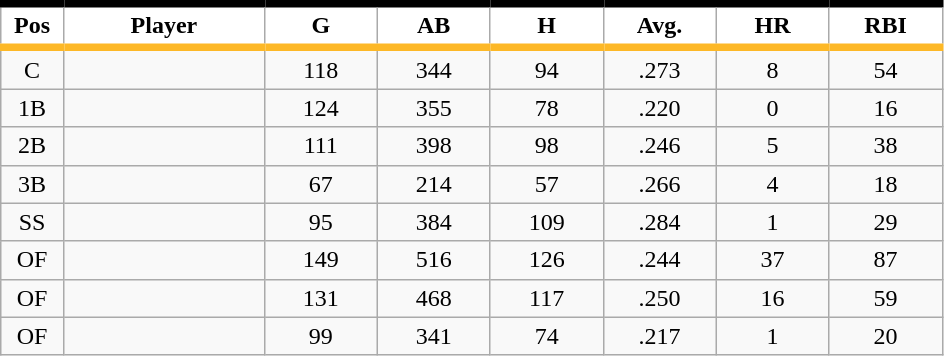<table class="wikitable sortable">
<tr>
<th style="background:#FFFFFF; border-top:#000000 5px solid; border-bottom:#FDB827 5px solid;" width="5%">Pos</th>
<th style="background:#FFFFFF; border-top:#000000 5px solid; border-bottom:#FDB827 5px solid;" width="16%">Player</th>
<th style="background:#FFFFFF; border-top:#000000 5px solid; border-bottom:#FDB827 5px solid;" width="9%">G</th>
<th style="background:#FFFFFF; border-top:#000000 5px solid; border-bottom:#FDB827 5px solid;" width="9%">AB</th>
<th style="background:#FFFFFF; border-top:#000000 5px solid; border-bottom:#FDB827 5px solid;" width="9%">H</th>
<th style="background:#FFFFFF; border-top:#000000 5px solid; border-bottom:#FDB827 5px solid;" width="9%">Avg.</th>
<th style="background:#FFFFFF; border-top:#000000 5px solid; border-bottom:#FDB827 5px solid;" width="9%">HR</th>
<th style="background:#FFFFFF; border-top:#000000 5px solid; border-bottom:#FDB827 5px solid;" width="9%">RBI</th>
</tr>
<tr align="center">
<td>C</td>
<td></td>
<td>118</td>
<td>344</td>
<td>94</td>
<td>.273</td>
<td>8</td>
<td>54</td>
</tr>
<tr align="center">
<td>1B</td>
<td></td>
<td>124</td>
<td>355</td>
<td>78</td>
<td>.220</td>
<td>0</td>
<td>16</td>
</tr>
<tr align="center">
<td>2B</td>
<td></td>
<td>111</td>
<td>398</td>
<td>98</td>
<td>.246</td>
<td>5</td>
<td>38</td>
</tr>
<tr align="center">
<td>3B</td>
<td></td>
<td>67</td>
<td>214</td>
<td>57</td>
<td>.266</td>
<td>4</td>
<td>18</td>
</tr>
<tr align="center">
<td>SS</td>
<td></td>
<td>95</td>
<td>384</td>
<td>109</td>
<td>.284</td>
<td>1</td>
<td>29</td>
</tr>
<tr align="center">
<td>OF</td>
<td></td>
<td>149</td>
<td>516</td>
<td>126</td>
<td>.244</td>
<td>37</td>
<td>87</td>
</tr>
<tr align="center">
<td>OF</td>
<td></td>
<td>131</td>
<td>468</td>
<td>117</td>
<td>.250</td>
<td>16</td>
<td>59</td>
</tr>
<tr align="center">
<td>OF</td>
<td></td>
<td>99</td>
<td>341</td>
<td>74</td>
<td>.217</td>
<td>1</td>
<td>20</td>
</tr>
</table>
